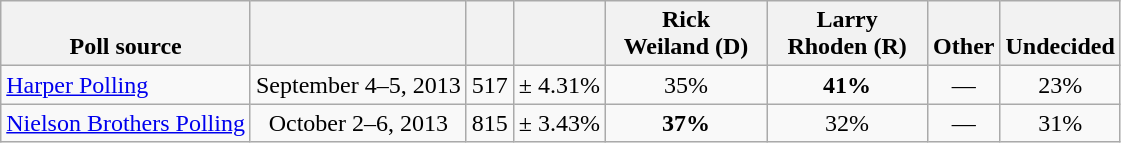<table class="wikitable" style="text-align:center">
<tr valign= bottom>
<th>Poll source</th>
<th></th>
<th></th>
<th></th>
<th style="width:100px;">Rick<br>Weiland (D)</th>
<th style="width:100px;">Larry<br>Rhoden (R)</th>
<th>Other</th>
<th>Undecided</th>
</tr>
<tr>
<td align=left><a href='#'>Harper Polling</a></td>
<td>September 4–5, 2013</td>
<td>517</td>
<td>± 4.31%</td>
<td>35%</td>
<td><strong>41%</strong></td>
<td>—</td>
<td>23%</td>
</tr>
<tr>
<td align=left><a href='#'>Nielson Brothers Polling</a></td>
<td>October 2–6, 2013</td>
<td>815</td>
<td>± 3.43%</td>
<td><strong>37%</strong></td>
<td>32%</td>
<td>—</td>
<td>31%</td>
</tr>
</table>
